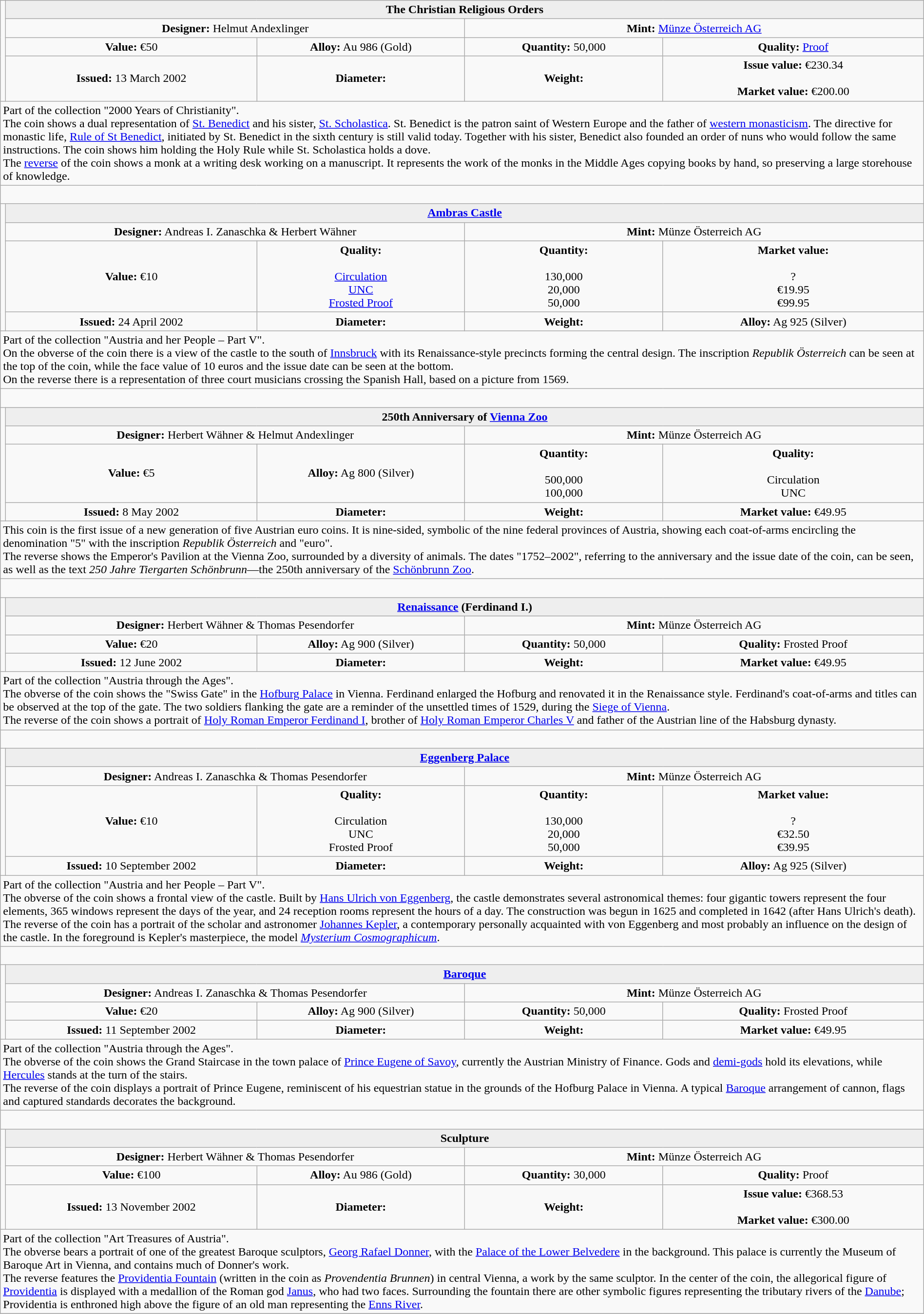<table class="wikitable" width="100%">
<tr>
<td rowspan=4 width="330px" nowrap align=center></td>
<th colspan="4" align=center style="background:#eeeeee;">The Christian Religious Orders</th>
</tr>
<tr>
<td colspan="2" width="50%" align=center><strong>Designer:</strong> Helmut Andexlinger</td>
<td colspan="2" width="50%" align=center><strong>Mint:</strong> <a href='#'>Münze Österreich AG</a></td>
</tr>
<tr>
<td align=center><strong>Value:</strong> €50</td>
<td align=center><strong>Alloy:</strong> Au 986 (Gold)</td>
<td align=center><strong>Quantity:</strong> 50,000</td>
<td align=center><strong>Quality:</strong> <a href='#'>Proof</a></td>
</tr>
<tr>
<td align=center><strong>Issued:</strong> 13 March 2002</td>
<td align=center><strong>Diameter:</strong> </td>
<td align=center><strong>Weight:</strong> </td>
<td align=center><strong>Issue value:</strong> €230.34<br><br><strong>Market value:</strong> €200.00</td>
</tr>
<tr>
<td colspan="5" align=left>Part of the collection "2000 Years of Christianity".<br>The coin shows a dual representation of <a href='#'>St. Benedict</a> and his sister, <a href='#'>St. Scholastica</a>. St. Benedict is the patron saint of Western Europe and the father of <a href='#'>western monasticism</a>. The directive for monastic life, <a href='#'>Rule of St Benedict</a>, initiated by St. Benedict in the sixth century is still valid today. Together with his sister, Benedict also founded an order of nuns who would follow the same instructions. The coin shows him holding the Holy Rule while St. Scholastica holds a dove.<br>The <a href='#'>reverse</a> of the coin shows a monk at a writing desk working on a manuscript. It represents the work of the monks in the Middle Ages copying books by hand, so preserving a large storehouse of knowledge.</td>
</tr>
<tr>
<td colspan="5"> </td>
</tr>
<tr>
<td rowspan=4 width="330px" nowrap align=center></td>
<th colspan="4" align=center style="background:#eeeeee;"><a href='#'>Ambras Castle</a></th>
</tr>
<tr>
<td colspan="2" width="50%" align=center><strong>Designer:</strong> Andreas I. Zanaschka & Herbert Wähner</td>
<td colspan="2" width="50%" align=center><strong>Mint:</strong> Münze Österreich AG</td>
</tr>
<tr>
<td align=center><strong>Value:</strong> €10</td>
<td align=center><strong>Quality:</strong><br><br><a href='#'>Circulation</a><br>
<a href='#'>UNC</a><br>
<a href='#'>Frosted Proof</a></td>
<td align=center><strong>Quantity:</strong><br><br>130,000<br>
20,000<br>
50,000</td>
<td align=center><strong>Market value:</strong><br><br>?<br>
€19.95<br>
€99.95</td>
</tr>
<tr>
<td align=center><strong>Issued:</strong> 24 April 2002</td>
<td align=center><strong>Diameter:</strong> </td>
<td align=center><strong>Weight:</strong> </td>
<td align=center><strong>Alloy:</strong> Ag 925 (Silver)</td>
</tr>
<tr>
<td colspan="5" align=left>Part of the collection "Austria and her People – Part V".<br>On the obverse of the coin there is a view of the castle to the south of <a href='#'>Innsbruck</a> with its Renaissance-style precincts forming the central design. The inscription <em>Republik Österreich</em> can be seen at the top of the coin, while the face value of 10 euros and the issue date can be seen at the bottom.<br>On the reverse there is a representation of three court musicians crossing the Spanish Hall, based on a picture from 1569.</td>
</tr>
<tr>
<td colspan="5"> </td>
</tr>
<tr>
<td rowspan=4 width="330px" nowrap align=center></td>
<th colspan="4" align=center style="background:#eeeeee;">250th Anniversary of <a href='#'>Vienna Zoo</a></th>
</tr>
<tr>
<td colspan="2" width="50%" align=center><strong>Designer:</strong> Herbert Wähner & Helmut Andexlinger</td>
<td colspan="2" width="50%" align=center><strong>Mint:</strong> Münze Österreich AG</td>
</tr>
<tr>
<td align=center><strong>Value:</strong> €5</td>
<td align=center><strong>Alloy:</strong> Ag 800 (Silver)</td>
<td align=center><strong>Quantity:</strong><br><br>500,000<br>
100,000</td>
<td align=center><strong>Quality:</strong><br><br>Circulation<br>
UNC</td>
</tr>
<tr>
<td align=center><strong>Issued:</strong> 8 May 2002</td>
<td align=center><strong>Diameter:</strong> </td>
<td align=center><strong>Weight:</strong> </td>
<td align=center><strong>Market value:</strong> €49.95</td>
</tr>
<tr>
<td colspan="5" align=left>This coin is the first issue of a new generation of five Austrian euro coins. It is nine-sided, symbolic of the nine federal provinces of Austria, showing each coat-of-arms encircling the denomination "5" with the inscription <em>Republik Österreich</em> and "euro".<br>The reverse shows the Emperor's Pavilion at the Vienna Zoo, surrounded by a diversity of animals. The dates "1752–2002", referring to the anniversary and the issue date of the coin, can be seen, as well as the text <em>250 Jahre Tiergarten Schönbrunn</em>—the 250th anniversary of the <a href='#'>Schönbrunn Zoo</a>.</td>
</tr>
<tr>
<td colspan="5"> </td>
</tr>
<tr>
<td rowspan=4 width="330px" nowrap align=center></td>
<th colspan="4" align=center style="background:#eeeeee;"><a href='#'>Renaissance</a> (Ferdinand I.)</th>
</tr>
<tr>
<td colspan="2" width="50%" align=center><strong>Designer:</strong> Herbert Wähner & Thomas Pesendorfer</td>
<td colspan="2" width="50%" align=center><strong>Mint:</strong> Münze Österreich AG</td>
</tr>
<tr>
<td align=center><strong>Value:</strong> €20</td>
<td align=center><strong>Alloy:</strong> Ag 900 (Silver)</td>
<td align=center><strong>Quantity:</strong> 50,000</td>
<td align=center><strong>Quality:</strong> Frosted Proof</td>
</tr>
<tr>
<td align=center><strong>Issued:</strong> 12 June 2002</td>
<td align=center><strong>Diameter:</strong> </td>
<td align=center><strong>Weight:</strong> </td>
<td align=center><strong>Market value:</strong> €49.95</td>
</tr>
<tr>
<td colspan="5" align=left>Part of the collection "Austria through the Ages".<br>The obverse of the coin shows the "Swiss Gate" in the <a href='#'>Hofburg Palace</a> in Vienna. Ferdinand enlarged the Hofburg and renovated it in the Renaissance style. Ferdinand's coat-of-arms and titles can be observed at the top of the gate. The two soldiers flanking the gate are a reminder of the unsettled times of 1529, during the <a href='#'>Siege of Vienna</a>.<br>The reverse of the coin shows a portrait of <a href='#'>Holy Roman Emperor Ferdinand I</a>, brother of <a href='#'>Holy Roman Emperor Charles V</a> and father of the Austrian line of the Habsburg dynasty.</td>
</tr>
<tr>
<td colspan="5"> </td>
</tr>
<tr>
<td rowspan=4 width="330px" nowrap align=center></td>
<th colspan="4" align=center style="background:#eeeeee;"><a href='#'>Eggenberg Palace</a></th>
</tr>
<tr>
<td colspan="2" width="50%" align=center><strong>Designer:</strong> Andreas I. Zanaschka & Thomas Pesendorfer</td>
<td colspan="2" width="50%" align=center><strong>Mint:</strong> Münze Österreich AG</td>
</tr>
<tr>
<td align=center><strong>Value:</strong> €10</td>
<td align=center><strong>Quality:</strong><br><br>Circulation<br>
UNC<br>
Frosted Proof</td>
<td align=center><strong>Quantity:</strong><br><br>130,000<br>
20,000<br>
50,000</td>
<td align=center><strong>Market value:</strong><br><br>?<br>
€32.50<br>
€39.95</td>
</tr>
<tr>
<td align=center><strong>Issued:</strong> 10 September 2002</td>
<td align=center><strong>Diameter:</strong> </td>
<td align=center><strong>Weight:</strong> </td>
<td align=center><strong>Alloy:</strong> Ag 925 (Silver)</td>
</tr>
<tr>
<td colspan="5" align=left>Part of the collection "Austria and her People – Part V".<br>The obverse of the coin shows a frontal view of the castle. Built by <a href='#'>Hans Ulrich von Eggenberg</a>, the castle demonstrates several astronomical themes: four gigantic towers represent the four elements, 365 windows represent the days of the year, and 24 reception rooms represent the hours of a day. The construction was begun in 1625 and completed in 1642 (after Hans Ulrich's death).<br>The reverse of the coin has a portrait of the scholar and astronomer <a href='#'>Johannes Kepler</a>, a contemporary personally acquainted with von Eggenberg and most probably an influence on the design of the castle. In the foreground is Kepler's masterpiece, the model <em><a href='#'>Mysterium Cosmographicum</a></em>.</td>
</tr>
<tr>
<td colspan="5"> </td>
</tr>
<tr>
<td rowspan=4 width="330px" nowrap align=center></td>
<th colspan="4" align=center style="background:#eeeeee;"><a href='#'>Baroque</a></th>
</tr>
<tr>
<td colspan="2" width="50%" align=center><strong>Designer:</strong> Andreas I. Zanaschka & Thomas Pesendorfer</td>
<td colspan="2" width="50%" align=center><strong>Mint:</strong> Münze Österreich AG</td>
</tr>
<tr>
<td align=center><strong>Value:</strong> €20</td>
<td align=center><strong>Alloy:</strong> Ag 900 (Silver)</td>
<td align=center><strong>Quantity:</strong> 50,000</td>
<td align=center><strong>Quality:</strong> Frosted Proof</td>
</tr>
<tr>
<td align=center><strong>Issued:</strong> 11 September 2002</td>
<td align=center><strong>Diameter:</strong> </td>
<td align=center><strong>Weight:</strong> </td>
<td align=center><strong>Market value:</strong> €49.95</td>
</tr>
<tr>
<td colspan="5" align=left>Part of the collection "Austria through the Ages".<br>The obverse of the coin shows the Grand Staircase in the town palace of <a href='#'>Prince Eugene of Savoy</a>, currently the Austrian Ministry of Finance. Gods and <a href='#'>demi-gods</a> hold its elevations, while <a href='#'>Hercules</a> stands at the turn of the stairs.<br>The reverse of the coin displays a portrait of Prince Eugene, reminiscent of his equestrian statue in the grounds of the Hofburg Palace in Vienna. A typical <a href='#'>Baroque</a> arrangement of cannon, flags and captured standards decorates the background.</td>
</tr>
<tr>
<td colspan="5"> </td>
</tr>
<tr>
<td rowspan=4 width="330px" nowrap align=center></td>
<th colspan="4" align=center style="background:#eeeeee;">Sculpture</th>
</tr>
<tr>
<td colspan="2" width="50%" align=center><strong>Designer:</strong> Herbert Wähner & Thomas Pesendorfer</td>
<td colspan="2" width="50%" align=center><strong>Mint:</strong> Münze Österreich AG</td>
</tr>
<tr>
<td align=center><strong>Value:</strong> €100</td>
<td align=center><strong>Alloy:</strong> Au 986 (Gold)</td>
<td align=center><strong>Quantity:</strong> 30,000</td>
<td align=center><strong>Quality:</strong> Proof</td>
</tr>
<tr>
<td align=center><strong>Issued:</strong> 13 November 2002</td>
<td align=center><strong>Diameter:</strong> </td>
<td align=center><strong>Weight:</strong> </td>
<td align=center><strong>Issue value:</strong> €368.53<br><br><strong>Market value:</strong> €300.00</td>
</tr>
<tr>
<td colspan="5" align=left>Part of the collection "Art Treasures of Austria".<br>The obverse bears a portrait of one of the greatest Baroque sculptors, <a href='#'>Georg Rafael Donner</a>, with the <a href='#'>Palace of the Lower Belvedere</a> in the background. This palace is currently the Museum of Baroque Art in Vienna, and contains much of Donner's work.<br>The reverse features the <a href='#'>Providentia Fountain</a> (written in the coin as <em>Provendentia Brunnen</em>) in central Vienna, a work by the same sculptor. In the center of the coin, the allegorical figure of <a href='#'>Providentia</a> is displayed with a medallion of the Roman god <a href='#'>Janus</a>, who had two faces. Surrounding the fountain there are other symbolic figures representing the tributary rivers of the <a href='#'>Danube</a>; Providentia is enthroned high above the figure of an old man representing the <a href='#'>Enns River</a>.</td>
</tr>
<tr>
</tr>
</table>
